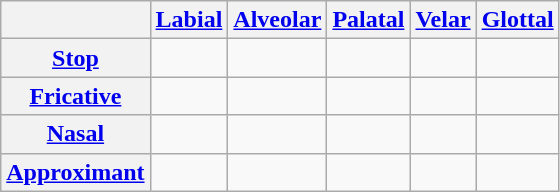<table class="wikitable" style="text-align: center;">
<tr>
<th></th>
<th><a href='#'>Labial</a></th>
<th><a href='#'>Alveolar</a></th>
<th><a href='#'>Palatal</a></th>
<th><a href='#'>Velar</a></th>
<th><a href='#'>Glottal</a></th>
</tr>
<tr>
<th><a href='#'>Stop</a></th>
<td></td>
<td></td>
<td></td>
<td></td>
<td></td>
</tr>
<tr>
<th><a href='#'>Fricative</a></th>
<td></td>
<td></td>
<td></td>
<td></td>
<td></td>
</tr>
<tr>
<th><a href='#'>Nasal</a></th>
<td></td>
<td></td>
<td></td>
<td></td>
<td></td>
</tr>
<tr>
<th><a href='#'>Approximant</a></th>
<td></td>
<td></td>
<td></td>
<td></td>
<td></td>
</tr>
</table>
